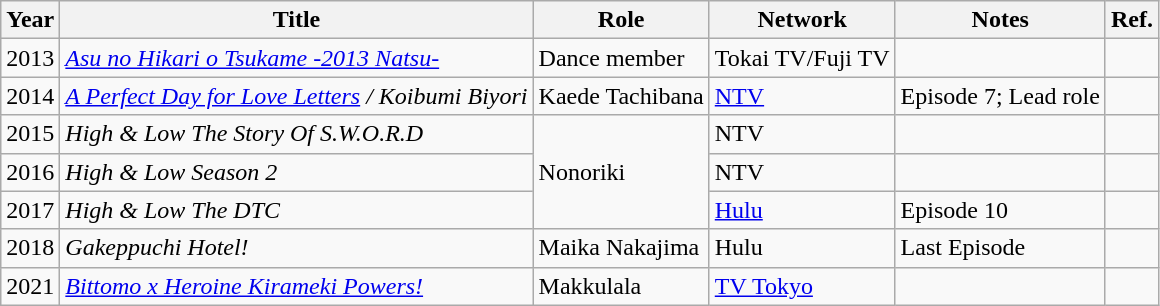<table class="wikitable">
<tr>
<th>Year</th>
<th>Title</th>
<th>Role</th>
<th>Network</th>
<th>Notes</th>
<th>Ref.</th>
</tr>
<tr>
<td>2013</td>
<td><em><a href='#'>Asu no Hikari o Tsukame -2013 Natsu-</a></em></td>
<td>Dance member</td>
<td>Tokai TV/Fuji TV</td>
<td></td>
<td></td>
</tr>
<tr>
<td>2014</td>
<td><em><a href='#'>A Perfect Day for Love Letters</a> / Koibumi Biyori</em></td>
<td>Kaede Tachibana</td>
<td><a href='#'>NTV</a></td>
<td>Episode 7; Lead role</td>
<td></td>
</tr>
<tr>
<td>2015</td>
<td><em>High & Low The Story Of S.W.O.R.D</em></td>
<td rowspan="3">Nonoriki</td>
<td>NTV</td>
<td></td>
<td></td>
</tr>
<tr>
<td>2016</td>
<td><em>High & Low Season 2</em></td>
<td>NTV</td>
<td></td>
<td></td>
</tr>
<tr>
<td>2017</td>
<td><em>High & Low The DTC</em></td>
<td><a href='#'>Hulu</a></td>
<td>Episode 10</td>
<td></td>
</tr>
<tr>
<td>2018</td>
<td><em>Gakeppuchi Hotel!</em></td>
<td>Maika Nakajima</td>
<td>Hulu</td>
<td>Last Episode</td>
<td></td>
</tr>
<tr>
<td>2021</td>
<td><a href='#'><em>Bittomo x Heroine Kirameki Powers!</em></a></td>
<td>Makkulala</td>
<td><a href='#'>TV Tokyo</a></td>
<td></td>
<td></td>
</tr>
</table>
